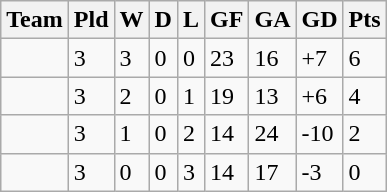<table class="wikitable">
<tr>
<th>Team</th>
<th>Pld</th>
<th>W</th>
<th>D</th>
<th>L</th>
<th>GF</th>
<th>GA</th>
<th>GD</th>
<th>Pts</th>
</tr>
<tr>
<td></td>
<td>3</td>
<td>3</td>
<td>0</td>
<td>0</td>
<td>23</td>
<td>16</td>
<td>+7</td>
<td>6</td>
</tr>
<tr>
<td></td>
<td>3</td>
<td>2</td>
<td>0</td>
<td>1</td>
<td>19</td>
<td>13</td>
<td>+6</td>
<td>4</td>
</tr>
<tr>
<td></td>
<td>3</td>
<td>1</td>
<td>0</td>
<td>2</td>
<td>14</td>
<td>24</td>
<td>-10</td>
<td>2</td>
</tr>
<tr>
<td></td>
<td>3</td>
<td>0</td>
<td>0</td>
<td>3</td>
<td>14</td>
<td>17</td>
<td>-3</td>
<td>0</td>
</tr>
</table>
